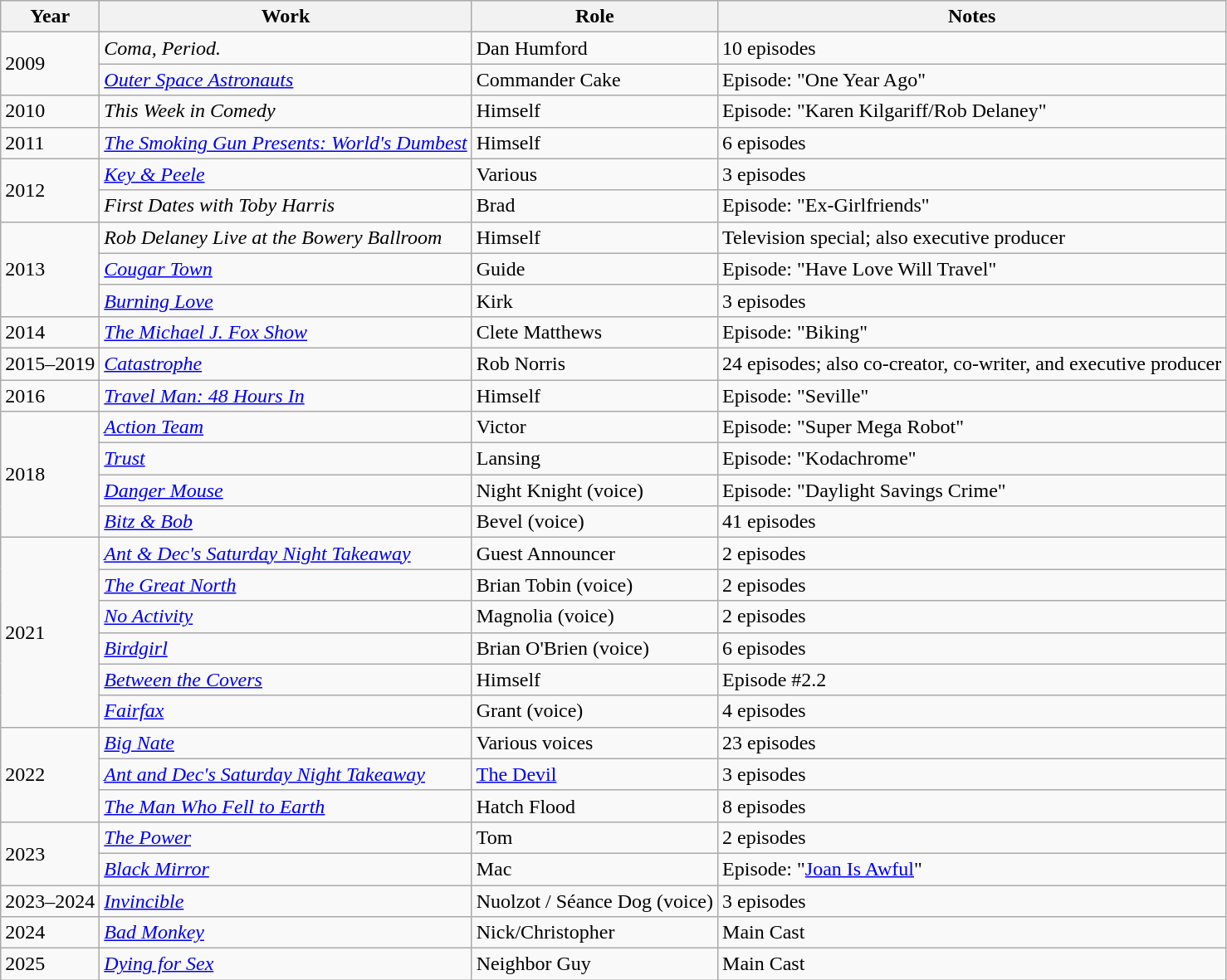<table class="wikitable sortable">
<tr>
<th>Year</th>
<th>Work</th>
<th>Role</th>
<th>Notes</th>
</tr>
<tr>
<td rowspan="2">2009</td>
<td><em>Coma, Period.</em></td>
<td>Dan Humford</td>
<td>10 episodes</td>
</tr>
<tr>
<td><em><a href='#'>Outer Space Astronauts</a></em></td>
<td>Commander Cake</td>
<td>Episode: "One Year Ago"</td>
</tr>
<tr>
<td>2010</td>
<td><em>This Week in Comedy</em></td>
<td>Himself</td>
<td>Episode: "Karen Kilgariff/Rob Delaney"</td>
</tr>
<tr>
<td>2011</td>
<td><em><a href='#'>The Smoking Gun Presents: World's Dumbest</a></em></td>
<td>Himself</td>
<td>6 episodes</td>
</tr>
<tr>
<td rowspan="2">2012</td>
<td><em><a href='#'>Key & Peele</a></em></td>
<td>Various</td>
<td>3 episodes</td>
</tr>
<tr>
<td><em>First Dates with Toby Harris</em></td>
<td>Brad</td>
<td>Episode: "Ex-Girlfriends"</td>
</tr>
<tr>
<td rowspan="3">2013</td>
<td><em>Rob Delaney Live at the Bowery Ballroom</em></td>
<td>Himself</td>
<td>Television special; also executive producer</td>
</tr>
<tr>
<td><em><a href='#'>Cougar Town</a></em></td>
<td>Guide</td>
<td>Episode: "Have Love Will Travel"</td>
</tr>
<tr>
<td><em><a href='#'>Burning Love</a></em></td>
<td>Kirk</td>
<td>3 episodes</td>
</tr>
<tr>
<td>2014</td>
<td><em><a href='#'>The Michael J. Fox Show</a></em></td>
<td>Clete Matthews</td>
<td>Episode: "Biking"</td>
</tr>
<tr>
<td>2015–2019</td>
<td><em><a href='#'>Catastrophe</a></em></td>
<td>Rob Norris</td>
<td>24 episodes; also co-creator, co-writer, and executive producer</td>
</tr>
<tr>
<td>2016</td>
<td><em><a href='#'>Travel Man: 48 Hours In</a></em></td>
<td>Himself</td>
<td>Episode: "Seville"</td>
</tr>
<tr>
<td rowspan="4">2018</td>
<td><em><a href='#'>Action Team</a></em></td>
<td>Victor</td>
<td>Episode: "Super Mega Robot"</td>
</tr>
<tr>
<td><em><a href='#'>Trust</a></em></td>
<td>Lansing</td>
<td>Episode: "Kodachrome"</td>
</tr>
<tr>
<td><em><a href='#'>Danger Mouse</a></em></td>
<td>Night Knight (voice)</td>
<td>Episode: "Daylight Savings Crime"</td>
</tr>
<tr>
<td><em><a href='#'>Bitz & Bob</a></em></td>
<td>Bevel (voice)</td>
<td>41 episodes</td>
</tr>
<tr>
<td rowspan="6">2021</td>
<td><em><a href='#'>Ant & Dec's Saturday Night Takeaway</a></em></td>
<td>Guest Announcer</td>
<td>2 episodes</td>
</tr>
<tr>
<td><em><a href='#'>The Great North</a></em></td>
<td>Brian Tobin (voice)</td>
<td>2 episodes</td>
</tr>
<tr>
<td><em><a href='#'>No Activity</a></em></td>
<td>Magnolia (voice)</td>
<td>2 episodes</td>
</tr>
<tr>
<td><em><a href='#'>Birdgirl</a></em></td>
<td>Brian O'Brien (voice)</td>
<td>6 episodes</td>
</tr>
<tr>
<td><em><a href='#'>Between the Covers</a></em></td>
<td>Himself</td>
<td>Episode #2.2</td>
</tr>
<tr>
<td><em><a href='#'>Fairfax</a></em></td>
<td>Grant (voice)</td>
<td>4 episodes</td>
</tr>
<tr>
<td rowspan="3">2022</td>
<td><em><a href='#'>Big Nate</a></em></td>
<td>Various voices</td>
<td>23 episodes</td>
</tr>
<tr>
<td><em><a href='#'>Ant and Dec's Saturday Night Takeaway</a></em></td>
<td><a href='#'>The Devil</a></td>
<td>3 episodes</td>
</tr>
<tr>
<td><em><a href='#'>The Man Who Fell to Earth</a></em></td>
<td>Hatch Flood</td>
<td>8 episodes</td>
</tr>
<tr>
<td rowspan="2">2023</td>
<td><em><a href='#'>The Power</a></em></td>
<td>Tom</td>
<td>2 episodes</td>
</tr>
<tr>
<td><em><a href='#'>Black Mirror</a></em></td>
<td>Mac</td>
<td>Episode: "<a href='#'>Joan Is Awful</a>"</td>
</tr>
<tr>
<td>2023–2024</td>
<td><em><a href='#'>Invincible</a></em></td>
<td>Nuolzot / Séance Dog (voice)</td>
<td>3 episodes </td>
</tr>
<tr>
<td>2024</td>
<td><em><a href='#'>Bad Monkey</a></em></td>
<td>Nick/Christopher</td>
<td>Main Cast</td>
</tr>
<tr>
<td>2025</td>
<td><em><a href='#'>Dying for Sex</a></em></td>
<td>Neighbor Guy</td>
<td>Main Cast</td>
</tr>
</table>
